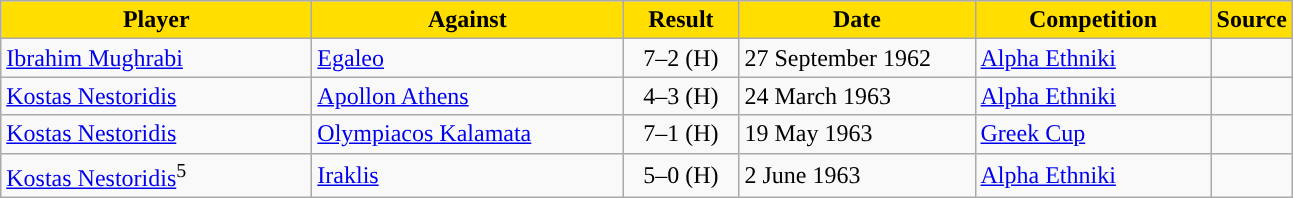<table class="wikitable">
<tr>
<th width=200 style="background:#FFDE00">Player</th>
<th width=200 style="background:#FFDE00">Against</th>
<th width=70 style="background:#FFDE00">Result</th>
<th width=150 style="background:#FFDE00">Date</th>
<th width=150 style="background:#FFDE00">Competition</th>
<th style="background:#FFDE00">Source</th>
</tr>
<tr>
<td> <a href='#'>Ibrahim Mughrabi</a></td>
<td> <a href='#'>Egaleo</a></td>
<td align=center>7–2 (H)</td>
<td>27 September 1962</td>
<td><a href='#'>Alpha Ethniki</a></td>
<td align=center></td>
</tr>
<tr>
<td> <a href='#'>Kostas Nestoridis</a></td>
<td> <a href='#'>Apollon Athens</a></td>
<td align=center>4–3 (H)</td>
<td>24 March 1963</td>
<td><a href='#'>Alpha Ethniki</a></td>
<td align=center></td>
</tr>
<tr>
<td> <a href='#'>Kostas Nestoridis</a></td>
<td> <a href='#'>Olympiacos Kalamata</a></td>
<td align=center>7–1 (H)</td>
<td>19 May 1963</td>
<td><a href='#'>Greek Cup</a></td>
<td align=center></td>
</tr>
<tr>
<td> <a href='#'>Kostas Nestoridis</a><sup>5</sup></td>
<td> <a href='#'>Iraklis</a></td>
<td align=center>5–0 (H)</td>
<td>2 June 1963</td>
<td><a href='#'>Alpha Ethniki</a></td>
<td align=center></td>
</tr>
</table>
